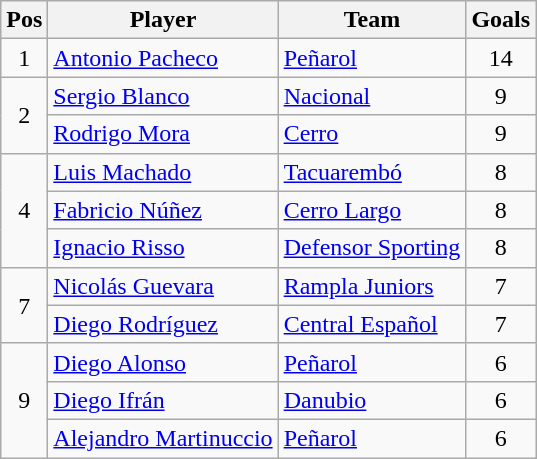<table class="wikitable" style="text-align:center">
<tr>
<th width=23>Pos</th>
<th>Player</th>
<th>Team</th>
<th>Goals</th>
</tr>
<tr>
<td>1</td>
<td align="left"> <a href='#'>Antonio Pacheco</a></td>
<td align="left"><a href='#'>Peñarol</a></td>
<td>14</td>
</tr>
<tr>
<td rowspan=2>2</td>
<td align="left"> <a href='#'>Sergio Blanco</a></td>
<td align="left"><a href='#'>Nacional</a></td>
<td>9</td>
</tr>
<tr>
<td align="left"> <a href='#'>Rodrigo Mora</a></td>
<td align="left"><a href='#'>Cerro</a></td>
<td>9</td>
</tr>
<tr>
<td rowspan=3>4</td>
<td align="left"> <a href='#'>Luis Machado</a></td>
<td align="left"><a href='#'>Tacuarembó</a></td>
<td>8</td>
</tr>
<tr>
<td align="left"> <a href='#'>Fabricio Núñez</a></td>
<td align="left"><a href='#'>Cerro Largo</a></td>
<td>8</td>
</tr>
<tr>
<td align="left"> <a href='#'>Ignacio Risso</a></td>
<td align="left"><a href='#'>Defensor Sporting</a></td>
<td>8</td>
</tr>
<tr>
<td rowspan=2>7</td>
<td align="left"> <a href='#'>Nicolás Guevara</a></td>
<td align="left"><a href='#'>Rampla Juniors</a></td>
<td>7</td>
</tr>
<tr>
<td align="left"> <a href='#'>Diego Rodríguez</a></td>
<td align="left"><a href='#'>Central Español</a></td>
<td>7</td>
</tr>
<tr>
<td rowspan=3>9</td>
<td align="left"> <a href='#'>Diego Alonso</a></td>
<td align="left"><a href='#'>Peñarol</a></td>
<td>6</td>
</tr>
<tr>
<td align="left"> <a href='#'>Diego Ifrán</a></td>
<td align="left"><a href='#'>Danubio</a></td>
<td>6</td>
</tr>
<tr>
<td align="left"> <a href='#'>Alejandro Martinuccio</a></td>
<td align="left"><a href='#'>Peñarol</a></td>
<td>6</td>
</tr>
</table>
